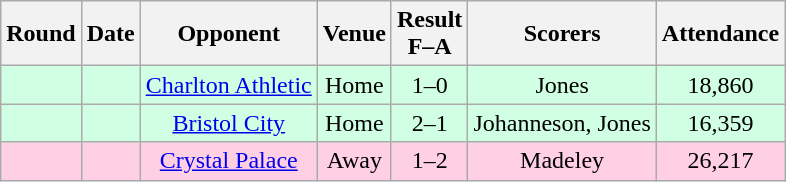<table class="wikitable sortable" style="text-align:center;">
<tr>
<th>Round</th>
<th>Date</th>
<th>Opponent</th>
<th>Venue</th>
<th>Result<br>F–A</th>
<th class=unsortable>Scorers</th>
<th>Attendance</th>
</tr>
<tr bgcolor="#d0ffe3">
<td></td>
<td></td>
<td><a href='#'>Charlton Athletic</a></td>
<td>Home</td>
<td>1–0</td>
<td>Jones</td>
<td>18,860</td>
</tr>
<tr bgcolor="#d0ffe3">
<td></td>
<td></td>
<td><a href='#'>Bristol City</a></td>
<td>Home</td>
<td>2–1</td>
<td>Johanneson, Jones</td>
<td>16,359</td>
</tr>
<tr bgcolor="#ffd0e3">
<td></td>
<td></td>
<td><a href='#'>Crystal Palace</a></td>
<td>Away</td>
<td>1–2</td>
<td>Madeley</td>
<td>26,217</td>
</tr>
</table>
